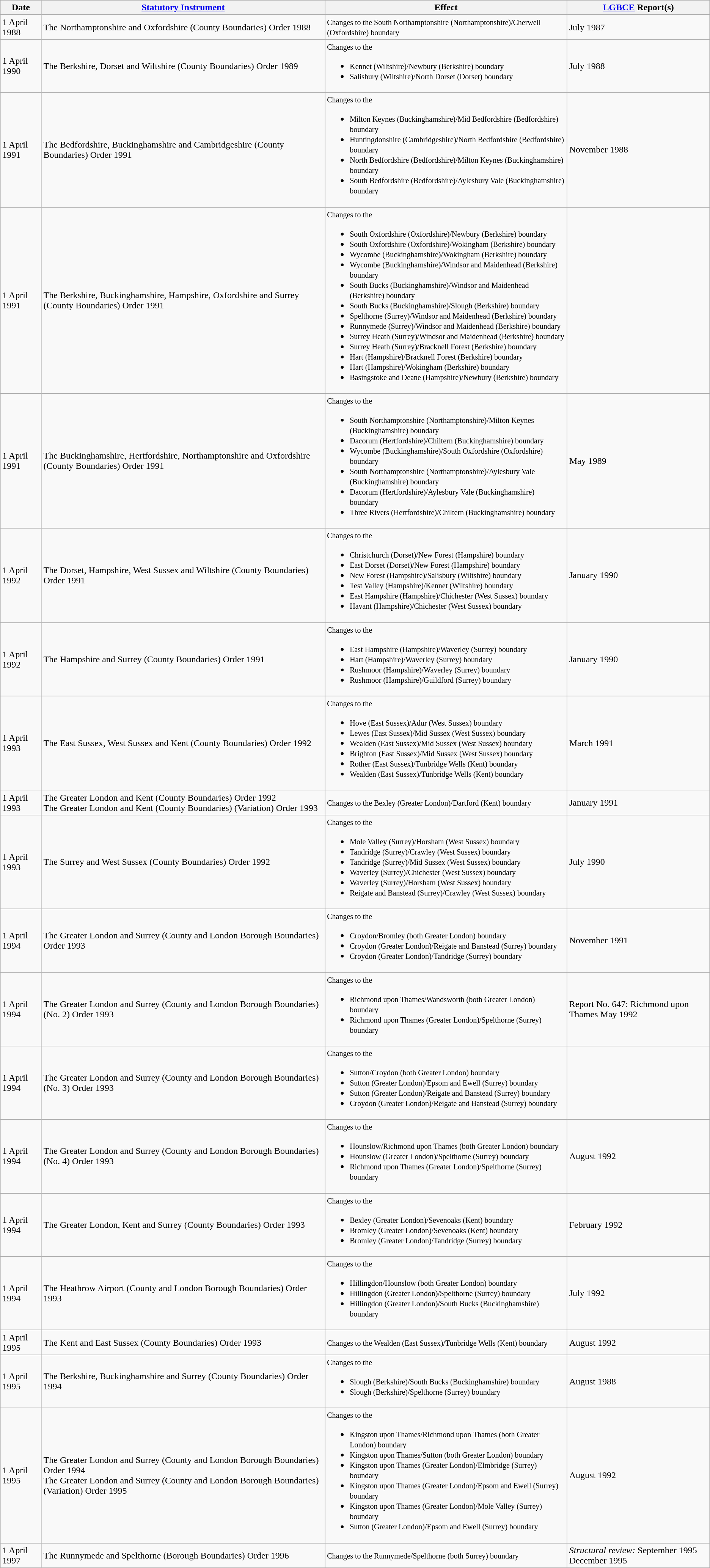<table class="wikitable sortable">
<tr>
<th>Date</th>
<th><a href='#'>Statutory Instrument</a></th>
<th>Effect</th>
<th><a href='#'>LGBCE</a> Report(s)</th>
</tr>
<tr>
<td>1 April 1988</td>
<td>The Northamptonshire and Oxfordshire (County Boundaries) Order 1988</td>
<td><small>Changes to the South Northamptonshire (Northamptonshire)/Cherwell (Oxfordshire) boundary</small></td>
<td> July 1987</td>
</tr>
<tr>
<td>1 April 1990</td>
<td>The Berkshire, Dorset and Wiltshire (County Boundaries) Order 1989</td>
<td><small>Changes to the</small><br><ul><li><small>Kennet (Wiltshire)/Newbury (Berkshire) boundary</small></li><li><small>Salisbury (Wiltshire)/North Dorset (Dorset) boundary</small></li></ul></td>
<td> July 1988</td>
</tr>
<tr>
<td>1 April 1991</td>
<td>The Bedfordshire, Buckinghamshire and Cambridgeshire (County Boundaries) Order 1991</td>
<td><small>Changes to the</small><br><ul><li><small>Milton Keynes (Buckinghamshire)/Mid Bedfordshire (Bedfordshire) boundary</small></li><li><small>Huntingdonshire (Cambridgeshire)/North Bedfordshire (Bedfordshire) boundary</small></li><li><small>North Bedfordshire (Bedfordshire)/Milton Keynes (Buckinghamshire) boundary</small></li><li><small>South Bedfordshire (Bedfordshire)/Aylesbury Vale (Buckinghamshire) boundary</small></li></ul></td>
<td> November 1988</td>
</tr>
<tr>
<td>1 April 1991</td>
<td>The Berkshire, Buckinghamshire, Hampshire, Oxfordshire and Surrey (County Boundaries) Order 1991</td>
<td><small>Changes to the</small><br><ul><li><small>South Oxfordshire (Oxfordshire)/Newbury (Berkshire) boundary</small></li><li><small>South Oxfordshire (Oxfordshire)/Wokingham (Berkshire) boundary</small></li><li><small>Wycombe (Buckinghamshire)/Wokingham (Berkshire) boundary</small></li><li><small>Wycombe (Buckinghamshire)/Windsor and Maidenhead (Berkshire) boundary</small></li><li><small>South Bucks (Buckinghamshire)/Windsor and Maidenhead (Berkshire) boundary</small></li><li><small>South Bucks (Buckinghamshire)/Slough (Berkshire) boundary</small></li><li><small>Spelthorne (Surrey)/Windsor and Maidenhead (Berkshire) boundary</small></li><li><small>Runnymede (Surrey)/Windsor and Maidenhead (Berkshire) boundary</small></li><li><small>Surrey Heath (Surrey)/Windsor and Maidenhead (Berkshire) boundary</small></li><li><small>Surrey Heath (Surrey)/Bracknell Forest (Berkshire) boundary</small></li><li><small>Hart (Hampshire)/Bracknell Forest (Berkshire) boundary</small></li><li><small>Hart (Hampshire)/Wokingham (Berkshire) boundary</small></li><li><small>Basingstoke and Deane (Hampshire)/Newbury (Berkshire) boundary</small></li></ul></td>
<td></td>
</tr>
<tr>
<td>1 April 1991</td>
<td>The Buckinghamshire, Hertfordshire, Northamptonshire and Oxfordshire (County Boundaries) Order 1991</td>
<td><small>Changes to the</small><br><ul><li><small>South Northamptonshire (Northamptonshire)/Milton Keynes (Buckinghamshire) boundary</small></li><li><small>Dacorum (Hertfordshire)/Chiltern (Buckinghamshire) boundary</small></li><li><small>Wycombe (Buckinghamshire)/South Oxfordshire (Oxfordshire) boundary</small></li><li><small>South Northamptonshire (Northamptonshire)/Aylesbury Vale (Buckinghamshire) boundary</small></li><li><small>Dacorum (Hertfordshire)/Aylesbury Vale (Buckinghamshire) boundary</small></li><li><small>Three Rivers (Hertfordshire)/Chiltern (Buckinghamshire) boundary</small></li></ul></td>
<td> May 1989</td>
</tr>
<tr>
<td>1 April 1992</td>
<td>The Dorset, Hampshire, West Sussex and Wiltshire (County Boundaries) Order 1991</td>
<td><small>Changes to the</small><br><ul><li><small>Christchurch (Dorset)/New Forest (Hampshire) boundary</small></li><li><small>East Dorset (Dorset)/New Forest (Hampshire) boundary</small></li><li><small>New Forest (Hampshire)/Salisbury (Wiltshire) boundary</small></li><li><small>Test Valley (Hampshire)/Kennet (Wiltshire) boundary</small></li><li><small>East Hampshire (Hampshire)/Chichester (West Sussex) boundary</small></li><li><small>Havant (Hampshire)/Chichester (West Sussex) boundary</small></li></ul></td>
<td> January 1990</td>
</tr>
<tr>
<td>1 April 1992</td>
<td>The Hampshire and Surrey (County Boundaries) Order 1991</td>
<td><small>Changes to the</small><br><ul><li><small>East Hampshire (Hampshire)/Waverley (Surrey) boundary</small></li><li><small>Hart (Hampshire)/Waverley (Surrey) boundary</small></li><li><small>Rushmoor (Hampshire)/Waverley (Surrey) boundary</small></li><li><small>Rushmoor (Hampshire)/Guildford (Surrey) boundary</small></li></ul></td>
<td> January 1990</td>
</tr>
<tr>
<td>1 April 1993</td>
<td>The East Sussex, West Sussex and Kent (County Boundaries) Order 1992</td>
<td><small>Changes to the</small><br><ul><li><small>Hove (East Sussex)/Adur (West Sussex) boundary</small></li><li><small>Lewes (East Sussex)/Mid Sussex (West Sussex) boundary</small></li><li><small>Wealden (East Sussex)/Mid Sussex (West Sussex) boundary</small></li><li><small>Brighton (East Sussex)/Mid Sussex (West Sussex) boundary</small></li><li><small>Rother (East Sussex)/Tunbridge Wells (Kent) boundary</small></li><li><small>Wealden (East Sussex)/Tunbridge Wells (Kent) boundary</small></li></ul></td>
<td> March 1991</td>
</tr>
<tr>
<td>1 April 1993</td>
<td>The Greater London and Kent (County Boundaries) Order 1992<br>The Greater London and Kent (County Boundaries) (Variation) Order 1993</td>
<td><small>Changes to the Bexley (Greater London)/Dartford (Kent) boundary</small></td>
<td> January 1991</td>
</tr>
<tr>
<td>1 April 1993</td>
<td>The Surrey and West Sussex (County Boundaries) Order 1992</td>
<td><small>Changes to the</small><br><ul><li><small>Mole Valley (Surrey)/Horsham (West Sussex) boundary</small></li><li><small>Tandridge (Surrey)/Crawley (West Sussex) boundary</small></li><li><small>Tandridge (Surrey)/Mid Sussex (West Sussex) boundary</small></li><li><small>Waverley (Surrey)/Chichester (West Sussex) boundary</small></li><li><small>Waverley (Surrey)/Horsham (West Sussex) boundary</small></li><li><small>Reigate and Banstead (Surrey)/Crawley (West Sussex) boundary</small></li></ul></td>
<td> July 1990</td>
</tr>
<tr>
<td>1 April 1994</td>
<td>The Greater London and Surrey (County and London Borough Boundaries) Order 1993</td>
<td><small>Changes to the</small><br><ul><li><small>Croydon/Bromley (both Greater London) boundary</small></li><li><small>Croydon (Greater London)/Reigate and Banstead (Surrey) boundary</small></li><li><small>Croydon (Greater London)/Tandridge (Surrey) boundary</small></li></ul></td>
<td> November 1991</td>
</tr>
<tr>
<td>1 April 1994</td>
<td>The Greater London and Surrey (County and London Borough Boundaries) (No. 2) Order 1993</td>
<td><small>Changes to the</small><br><ul><li><small>Richmond upon Thames/Wandsworth (both Greater London) boundary</small></li><li><small>Richmond upon Thames (Greater London)/Spelthorne (Surrey) boundary</small></li></ul></td>
<td>Report No. 647: Richmond upon Thames May 1992</td>
</tr>
<tr>
<td>1 April 1994</td>
<td>The Greater London and Surrey (County and London Borough Boundaries) (No. 3) Order 1993</td>
<td><small>Changes to the</small><br><ul><li><small>Sutton/Croydon (both Greater London) boundary</small></li><li><small>Sutton (Greater London)/Epsom and Ewell (Surrey) boundary</small></li><li><small>Sutton (Greater London)/Reigate and Banstead (Surrey) boundary</small></li><li><small>Croydon (Greater London)/Reigate and Banstead (Surrey) boundary</small></li></ul></td>
<td></td>
</tr>
<tr>
<td>1 April 1994</td>
<td>The Greater London and Surrey (County and London Borough Boundaries) (No. 4) Order 1993</td>
<td><small>Changes to the</small><br><ul><li><small>Hounslow/Richmond upon Thames (both Greater London) boundary</small></li><li><small>Hounslow (Greater London)/Spelthorne (Surrey) boundary</small></li><li><small>Richmond upon Thames (Greater London)/Spelthorne (Surrey) boundary</small></li></ul></td>
<td> August 1992</td>
</tr>
<tr>
<td>1 April 1994</td>
<td>The Greater London, Kent and Surrey (County Boundaries) Order 1993</td>
<td><small>Changes to the</small><br><ul><li><small>Bexley (Greater London)/Sevenoaks (Kent) boundary</small></li><li><small>Bromley (Greater London)/Sevenoaks (Kent) boundary</small></li><li><small>Bromley (Greater London)/Tandridge (Surrey) boundary</small></li></ul></td>
<td> February 1992</td>
</tr>
<tr>
<td>1 April 1994</td>
<td>The Heathrow Airport (County and London Borough Boundaries) Order 1993</td>
<td><small>Changes to the</small><br><ul><li><small>Hillingdon/Hounslow (both Greater London) boundary</small></li><li><small>Hillingdon (Greater London)/Spelthorne (Surrey) boundary</small></li><li><small>Hillingdon (Greater London)/South Bucks (Buckinghamshire) boundary</small></li></ul></td>
<td> July 1992</td>
</tr>
<tr>
<td>1 April 1995</td>
<td>The Kent and East Sussex (County Boundaries) Order 1993</td>
<td><small>Changes to the Wealden (East Sussex)/Tunbridge Wells (Kent) boundary</small></td>
<td> August 1992</td>
</tr>
<tr>
<td>1 April 1995</td>
<td>The Berkshire, Buckinghamshire and Surrey (County Boundaries) Order 1994</td>
<td><small>Changes to the</small><br><ul><li><small>Slough (Berkshire)/South Bucks (Buckinghamshire) boundary</small></li><li><small>Slough (Berkshire)/Spelthorne (Surrey) boundary</small></li></ul></td>
<td> August 1988</td>
</tr>
<tr>
<td>1 April 1995</td>
<td>The Greater London and Surrey (County and London Borough Boundaries) Order 1994<br>The Greater London and Surrey (County and London Borough Boundaries) (Variation) Order 1995</td>
<td><small>Changes to the</small><br><ul><li><small>Kingston upon Thames/Richmond upon Thames (both Greater London) boundary</small></li><li><small>Kingston upon Thames/Sutton (both Greater London) boundary</small></li><li><small>Kingston upon Thames (Greater London)/Elmbridge (Surrey) boundary</small></li><li><small>Kingston upon Thames (Greater London)/Epsom and Ewell (Surrey) boundary</small></li><li><small>Kingston upon Thames (Greater London)/Mole Valley (Surrey) boundary</small></li><li><small>Sutton (Greater London)/Epsom and Ewell (Surrey) boundary</small></li></ul></td>
<td> August 1992</td>
</tr>
<tr>
<td>1 April 1997</td>
<td>The Runnymede and Spelthorne (Borough Boundaries) Order 1996</td>
<td><small>Changes to the Runnymede/Spelthorne (both Surrey) boundary</small></td>
<td><em>Structural review:</em>  September 1995  December 1995</td>
</tr>
</table>
